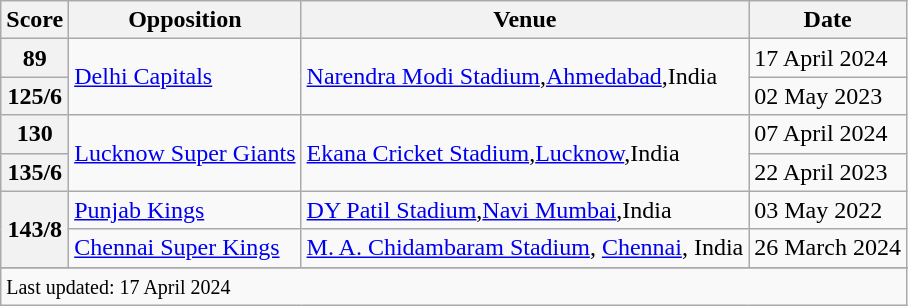<table class="wikitable">
<tr>
<th><strong>Score</strong></th>
<th><strong>Opposition</strong></th>
<th><strong>Venue</strong></th>
<th><strong>Date</strong></th>
</tr>
<tr>
<th>89</th>
<td rowspan="2"><a href='#'>Delhi Capitals</a></td>
<td rowspan="2"><a href='#'>Narendra Modi Stadium</a>,<a href='#'>Ahmedabad</a>,India</td>
<td>17 April 2024</td>
</tr>
<tr>
<th>125/6</th>
<td>02 May 2023</td>
</tr>
<tr>
<th>130</th>
<td rowspan="2"><a href='#'>Lucknow Super Giants</a></td>
<td rowspan="2"><a href='#'>Ekana Cricket Stadium</a>,<a href='#'>Lucknow</a>,India</td>
<td>07 April 2024</td>
</tr>
<tr>
<th>135/6</th>
<td>22 April 2023</td>
</tr>
<tr>
<th rowspan="2">143/8</th>
<td><a href='#'>Punjab Kings</a></td>
<td><a href='#'>DY Patil Stadium</a>,<a href='#'>Navi Mumbai</a>,India</td>
<td>03 May 2022</td>
</tr>
<tr>
<td><a href='#'>Chennai Super Kings</a></td>
<td><a href='#'>M. A. Chidambaram Stadium</a>, <a href='#'>Chennai</a>, India</td>
<td>26 March 2024</td>
</tr>
<tr>
</tr>
<tr class=sortbottom>
<td colspan="4"><small>Last updated: 17 April 2024</small></td>
</tr>
</table>
